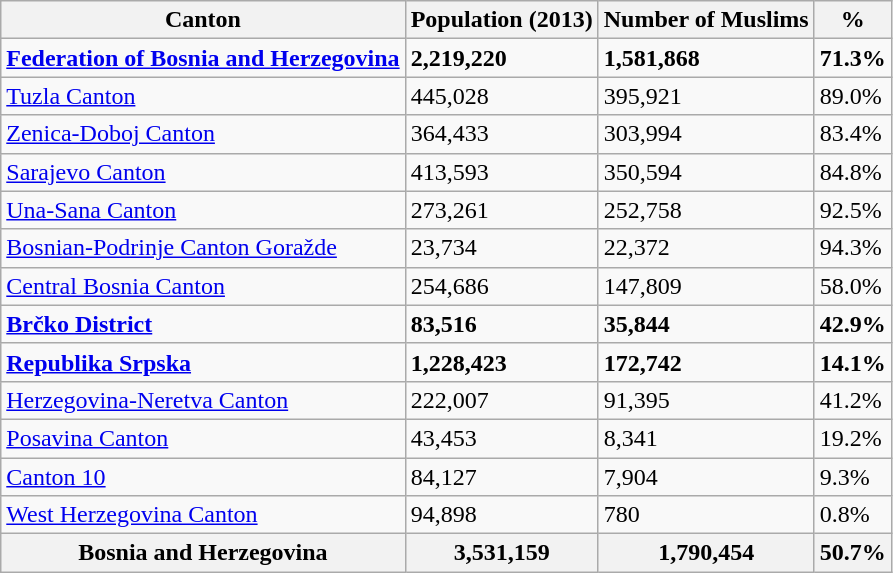<table class="sortable wikitable">
<tr>
<th>Canton</th>
<th>Population (2013)</th>
<th>Number of Muslims</th>
<th>%</th>
</tr>
<tr>
<td><strong><a href='#'>Federation of Bosnia and Herzegovina</a></strong></td>
<td><strong>2,219,220</strong></td>
<td><strong>1,581,868</strong></td>
<td><strong>71.3%</strong></td>
</tr>
<tr>
<td><a href='#'>Tuzla Canton</a></td>
<td>445,028</td>
<td>395,921</td>
<td>89.0%</td>
</tr>
<tr>
<td><a href='#'>Zenica-Doboj Canton</a></td>
<td>364,433</td>
<td>303,994</td>
<td>83.4%</td>
</tr>
<tr>
<td><a href='#'>Sarajevo Canton</a></td>
<td>413,593</td>
<td>350,594</td>
<td>84.8%</td>
</tr>
<tr>
<td><a href='#'>Una-Sana Canton</a></td>
<td>273,261</td>
<td>252,758</td>
<td>92.5%</td>
</tr>
<tr>
<td><a href='#'>Bosnian-Podrinje Canton Goražde</a></td>
<td>23,734</td>
<td>22,372</td>
<td>94.3%</td>
</tr>
<tr>
<td><a href='#'>Central Bosnia Canton</a></td>
<td>254,686</td>
<td>147,809</td>
<td>58.0%</td>
</tr>
<tr>
<td><strong><a href='#'>Brčko District</a></strong></td>
<td><strong>83,516</strong></td>
<td><strong>35,844</strong></td>
<td><strong>42.9%</strong></td>
</tr>
<tr>
<td><strong><a href='#'>Republika Srpska</a></strong></td>
<td><strong>1,228,423</strong></td>
<td><strong>172,742</strong></td>
<td><strong>14.1%</strong></td>
</tr>
<tr>
<td><a href='#'>Herzegovina-Neretva Canton</a></td>
<td>222,007</td>
<td>91,395</td>
<td>41.2%</td>
</tr>
<tr>
<td><a href='#'>Posavina Canton</a></td>
<td>43,453</td>
<td>8,341</td>
<td>19.2%</td>
</tr>
<tr>
<td><a href='#'>Canton 10</a></td>
<td>84,127</td>
<td>7,904</td>
<td>9.3%</td>
</tr>
<tr>
<td><a href='#'>West Herzegovina Canton</a></td>
<td>94,898</td>
<td>780</td>
<td>0.8%</td>
</tr>
<tr>
<th>Bosnia and Herzegovina</th>
<th>3,531,159</th>
<th>1,790,454</th>
<th>50.7%</th>
</tr>
</table>
